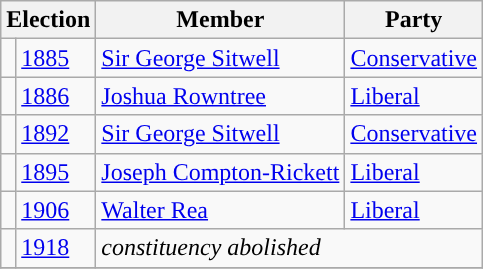<table class="wikitable">
<tr>
<th colspan="2">Election</th>
<th>Member</th>
<th>Party</th>
</tr>
<tr>
<td style="color:inherit;background-color: "></td>
<td><a href='#'>1885</a></td>
<td><a href='#'>Sir George Sitwell</a></td>
<td><a href='#'>Conservative</a></td>
</tr>
<tr>
<td style="color:inherit;background-color: "></td>
<td><a href='#'>1886</a></td>
<td><a href='#'>Joshua Rowntree</a></td>
<td><a href='#'>Liberal</a></td>
</tr>
<tr>
<td style="color:inherit;background-color: "></td>
<td><a href='#'>1892</a></td>
<td><a href='#'>Sir George Sitwell</a></td>
<td><a href='#'>Conservative</a></td>
</tr>
<tr>
<td style="color:inherit;background-color: "></td>
<td><a href='#'>1895</a></td>
<td><a href='#'>Joseph Compton-Rickett</a></td>
<td><a href='#'>Liberal</a></td>
</tr>
<tr>
<td style="color:inherit;background-color: "></td>
<td><a href='#'>1906</a></td>
<td><a href='#'>Walter Rea</a></td>
<td><a href='#'>Liberal</a></td>
</tr>
<tr>
<td></td>
<td><a href='#'>1918</a></td>
<td colspan="2"><em>constituency abolished</em></td>
</tr>
<tr>
</tr>
</table>
